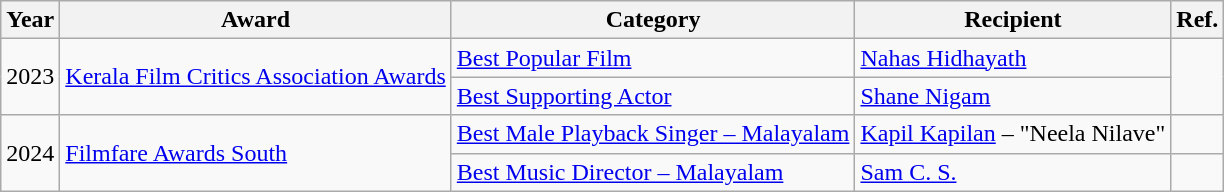<table class="wikitable">
<tr>
<th>Year</th>
<th>Award</th>
<th>Category</th>
<th>Recipient</th>
<th>Ref.</th>
</tr>
<tr>
<td rowspan="2">2023</td>
<td rowspan="2"><a href='#'>Kerala Film Critics Association Awards</a></td>
<td><a href='#'>Best Popular Film</a></td>
<td><a href='#'>Nahas Hidhayath</a></td>
<td rowspan="2"></td>
</tr>
<tr>
<td><a href='#'>Best Supporting Actor</a></td>
<td><a href='#'>Shane Nigam</a></td>
</tr>
<tr>
<td rowspan="2">2024</td>
<td rowspan="2"><a href='#'>Filmfare Awards South</a></td>
<td><a href='#'>Best Male Playback Singer – Malayalam</a></td>
<td><a href='#'>Kapil Kapilan</a> – "Neela Nilave"</td>
<td></td>
</tr>
<tr>
<td><a href='#'>Best Music Director – Malayalam</a></td>
<td><a href='#'>Sam C. S.</a></td>
<td></td>
</tr>
</table>
